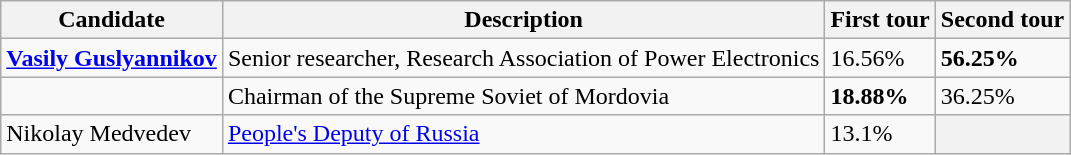<table class="wikitable sortable">
<tr>
<th>Candidate</th>
<th>Description</th>
<th>First tour</th>
<th>Second tour</th>
</tr>
<tr>
<td><strong><a href='#'>Vasily Guslyannikov</a></strong></td>
<td>Senior researcher, Research Association of Power Electronics</td>
<td>16.56%</td>
<td><strong>56.25%</strong></td>
</tr>
<tr>
<td></td>
<td>Chairman of the Supreme Soviet of Mordovia</td>
<td><strong>18.88%</strong></td>
<td>36.25%</td>
</tr>
<tr>
<td>Nikolay Medvedev</td>
<td><a href='#'>People's Deputy of Russia</a></td>
<td>13.1%</td>
<th></th>
</tr>
</table>
